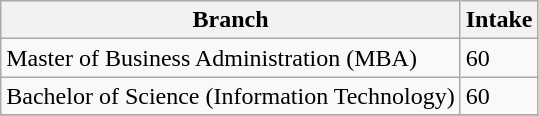<table class="wikitable sortable">
<tr>
<th>Branch</th>
<th>Intake</th>
</tr>
<tr>
<td>Master of Business Administration (MBA)</td>
<td>60</td>
</tr>
<tr>
<td>Bachelor of Science (Information Technology)</td>
<td>60</td>
</tr>
<tr>
</tr>
</table>
